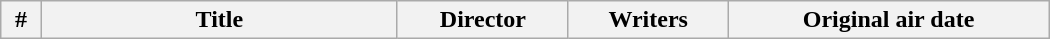<table class="wikitable" width="700px">
<tr>
<th>#</th>
<th width="230px">Title</th>
<th>Director</th>
<th>Writers</th>
<th>Original air date<br>
</th>
</tr>
</table>
